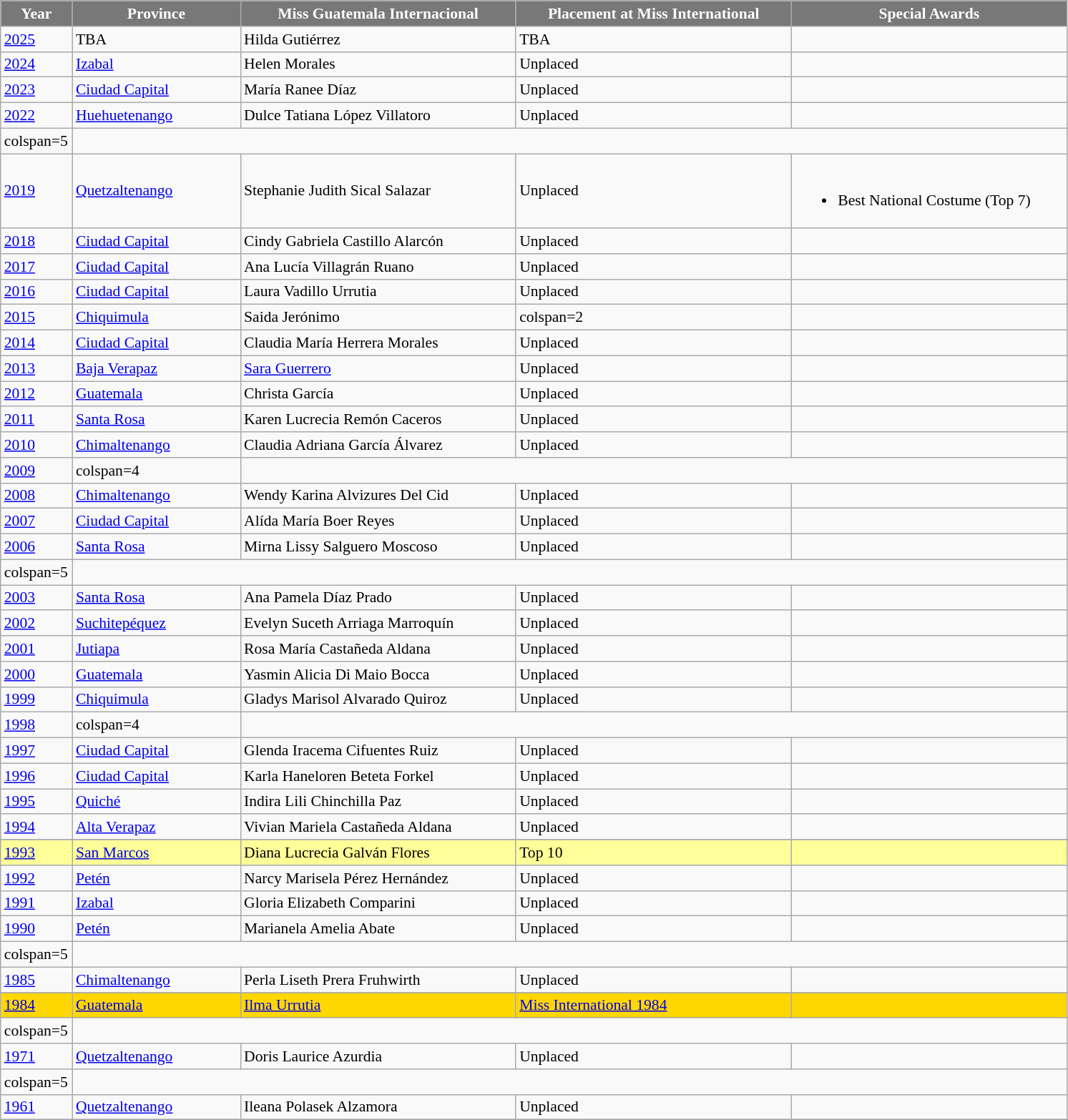<table class="wikitable " style="font-size: 90%;">
<tr>
<th width="60" style="background-color:#787878;color:#FFFFFF;">Year</th>
<th width="150" style="background-color:#787878;color:#FFFFFF;">Province</th>
<th width="250" style="background-color:#787878;color:#FFFFFF;">Miss Guatemala Internacional</th>
<th width="250" style="background-color:#787878;color:#FFFFFF;">Placement at Miss International</th>
<th width="250" style="background-color:#787878;color:#FFFFFF;">Special Awards</th>
</tr>
<tr>
<td><a href='#'>2025</a></td>
<td>TBA</td>
<td>Hilda Gutiérrez</td>
<td>TBA</td>
<td></td>
</tr>
<tr>
<td><a href='#'>2024</a></td>
<td><a href='#'>Izabal</a></td>
<td>Helen Morales</td>
<td>Unplaced</td>
<td></td>
</tr>
<tr>
<td><a href='#'>2023</a></td>
<td><a href='#'>Ciudad Capital</a></td>
<td>María Ranee Díaz</td>
<td>Unplaced</td>
<td></td>
</tr>
<tr>
<td><a href='#'>2022</a></td>
<td><a href='#'>Huehuetenango</a></td>
<td>Dulce Tatiana López Villatoro</td>
<td>Unplaced</td>
<td></td>
</tr>
<tr>
<td>colspan=5 </td>
</tr>
<tr>
<td><a href='#'>2019</a></td>
<td><a href='#'>Quetzaltenango</a></td>
<td>Stephanie Judith Sical Salazar</td>
<td>Unplaced</td>
<td align="left"><br><ul><li>Best National Costume (Top 7)</li></ul></td>
</tr>
<tr>
<td><a href='#'>2018</a></td>
<td><a href='#'>Ciudad Capital</a></td>
<td>Cindy Gabriela Castillo Alarcón</td>
<td>Unplaced</td>
<td></td>
</tr>
<tr>
<td><a href='#'>2017</a></td>
<td><a href='#'>Ciudad Capital</a></td>
<td>Ana Lucía Villagrán Ruano</td>
<td>Unplaced</td>
<td></td>
</tr>
<tr>
<td><a href='#'>2016</a></td>
<td><a href='#'>Ciudad Capital</a></td>
<td>Laura Vadillo Urrutia</td>
<td>Unplaced</td>
<td></td>
</tr>
<tr>
<td><a href='#'>2015</a></td>
<td><a href='#'>Chiquimula</a></td>
<td>Saida Jerónimo</td>
<td>colspan=2 </td>
</tr>
<tr>
<td><a href='#'>2014</a></td>
<td><a href='#'>Ciudad Capital</a></td>
<td>Claudia María Herrera Morales</td>
<td>Unplaced</td>
<td></td>
</tr>
<tr>
<td><a href='#'>2013</a></td>
<td><a href='#'>Baja Verapaz</a></td>
<td><a href='#'>Sara Guerrero</a></td>
<td>Unplaced</td>
<td></td>
</tr>
<tr>
<td><a href='#'>2012</a></td>
<td><a href='#'>Guatemala</a></td>
<td>Christa García</td>
<td>Unplaced</td>
<td></td>
</tr>
<tr>
<td><a href='#'>2011</a></td>
<td><a href='#'>Santa Rosa</a></td>
<td>Karen Lucrecia Remón Caceros</td>
<td>Unplaced</td>
<td></td>
</tr>
<tr>
<td><a href='#'>2010</a></td>
<td><a href='#'>Chimaltenango</a></td>
<td>Claudia Adriana García Álvarez</td>
<td>Unplaced</td>
<td></td>
</tr>
<tr>
<td><a href='#'>2009</a></td>
<td>colspan=4 </td>
</tr>
<tr>
<td><a href='#'>2008</a></td>
<td><a href='#'>Chimaltenango</a></td>
<td>Wendy Karina Alvizures Del Cid</td>
<td>Unplaced</td>
<td></td>
</tr>
<tr>
<td><a href='#'>2007</a></td>
<td><a href='#'>Ciudad Capital</a></td>
<td>Alída María Boer Reyes</td>
<td>Unplaced</td>
<td></td>
</tr>
<tr>
<td><a href='#'>2006</a></td>
<td><a href='#'>Santa Rosa</a></td>
<td>Mirna Lissy Salguero Moscoso</td>
<td>Unplaced</td>
<td></td>
</tr>
<tr>
<td>colspan=5 </td>
</tr>
<tr>
<td><a href='#'>2003</a></td>
<td><a href='#'>Santa Rosa</a></td>
<td>Ana Pamela Díaz Prado</td>
<td>Unplaced</td>
<td></td>
</tr>
<tr>
<td><a href='#'>2002</a></td>
<td><a href='#'>Suchitepéquez</a></td>
<td>Evelyn Suceth Arriaga Marroquín</td>
<td>Unplaced</td>
<td></td>
</tr>
<tr>
<td><a href='#'>2001</a></td>
<td><a href='#'>Jutiapa</a></td>
<td>Rosa María Castañeda Aldana</td>
<td>Unplaced</td>
<td></td>
</tr>
<tr>
<td><a href='#'>2000</a></td>
<td><a href='#'>Guatemala</a></td>
<td>Yasmin Alicia Di Maio Bocca</td>
<td>Unplaced</td>
<td></td>
</tr>
<tr>
<td><a href='#'>1999</a></td>
<td><a href='#'>Chiquimula</a></td>
<td>Gladys Marisol Alvarado Quiroz</td>
<td>Unplaced</td>
<td></td>
</tr>
<tr>
<td><a href='#'>1998</a></td>
<td>colspan=4 </td>
</tr>
<tr>
<td><a href='#'>1997</a></td>
<td><a href='#'>Ciudad Capital</a></td>
<td>Glenda Iracema Cifuentes Ruiz</td>
<td>Unplaced</td>
<td></td>
</tr>
<tr>
<td><a href='#'>1996</a></td>
<td><a href='#'>Ciudad Capital</a></td>
<td>Karla Haneloren Beteta Forkel</td>
<td>Unplaced</td>
<td></td>
</tr>
<tr>
<td><a href='#'>1995</a></td>
<td><a href='#'>Quiché</a></td>
<td>Indira Lili Chinchilla Paz</td>
<td>Unplaced</td>
<td></td>
</tr>
<tr>
<td><a href='#'>1994</a></td>
<td><a href='#'>Alta Verapaz</a></td>
<td>Vivian Mariela Castañeda Aldana</td>
<td>Unplaced</td>
<td></td>
</tr>
<tr>
</tr>
<tr style="background-color:#FFFF99; ">
<td><a href='#'>1993</a></td>
<td><a href='#'>San Marcos</a></td>
<td>Diana Lucrecia Galván Flores</td>
<td>Top 10</td>
<td></td>
</tr>
<tr>
<td><a href='#'>1992</a></td>
<td><a href='#'>Petén</a></td>
<td>Narcy Marisela Pérez Hernández</td>
<td>Unplaced</td>
<td></td>
</tr>
<tr>
<td><a href='#'>1991</a></td>
<td><a href='#'>Izabal</a></td>
<td>Gloria Elizabeth Comparini</td>
<td>Unplaced</td>
<td></td>
</tr>
<tr>
<td><a href='#'>1990</a></td>
<td><a href='#'>Petén</a></td>
<td>Marianela Amelia Abate</td>
<td>Unplaced</td>
<td></td>
</tr>
<tr>
<td>colspan=5 </td>
</tr>
<tr>
<td><a href='#'>1985</a></td>
<td><a href='#'>Chimaltenango</a></td>
<td>Perla Liseth Prera Fruhwirth</td>
<td>Unplaced</td>
<td></td>
</tr>
<tr>
</tr>
<tr style="background-color:gold; ">
<td><a href='#'>1984</a></td>
<td><a href='#'>Guatemala</a></td>
<td><a href='#'>Ilma Urrutia</a></td>
<td><a href='#'>Miss International 1984</a></td>
<td></td>
</tr>
<tr>
<td>colspan=5 </td>
</tr>
<tr>
<td><a href='#'>1971</a></td>
<td><a href='#'>Quetzaltenango</a></td>
<td>Doris Laurice Azurdia</td>
<td>Unplaced</td>
<td></td>
</tr>
<tr>
<td>colspan=5 </td>
</tr>
<tr>
<td><a href='#'>1961</a></td>
<td><a href='#'>Quetzaltenango</a></td>
<td>Ileana Polasek Alzamora</td>
<td>Unplaced</td>
<td></td>
</tr>
<tr>
</tr>
</table>
